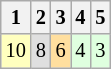<table class="wikitable" style="font-size: 85%;">
<tr>
<th>1</th>
<th>2</th>
<th>3</th>
<th>4</th>
<th>5</th>
</tr>
<tr align="center">
<td style="background:#FFFFBF;">10</td>
<td style="background:#DFDFDF;">8</td>
<td style="background:#FFDF9F;">6</td>
<td style="background:#DFFFDF;">4</td>
<td style="background:#DFFFDF;">3</td>
</tr>
</table>
